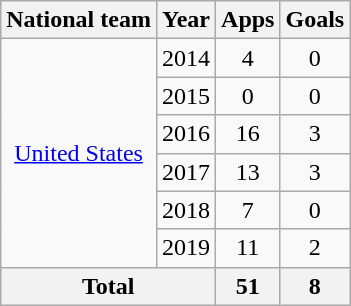<table class="wikitable" style="text-align:center">
<tr>
<th>National team</th>
<th>Year</th>
<th>Apps</th>
<th>Goals</th>
</tr>
<tr>
<td rowspan="6"><a href='#'>United States</a></td>
<td>2014</td>
<td>4</td>
<td>0</td>
</tr>
<tr>
<td>2015</td>
<td>0</td>
<td>0</td>
</tr>
<tr>
<td>2016</td>
<td>16</td>
<td>3</td>
</tr>
<tr>
<td>2017</td>
<td>13</td>
<td>3</td>
</tr>
<tr>
<td>2018</td>
<td>7</td>
<td>0</td>
</tr>
<tr>
<td>2019</td>
<td>11</td>
<td>2</td>
</tr>
<tr>
<th colspan="2">Total</th>
<th>51</th>
<th>8</th>
</tr>
</table>
